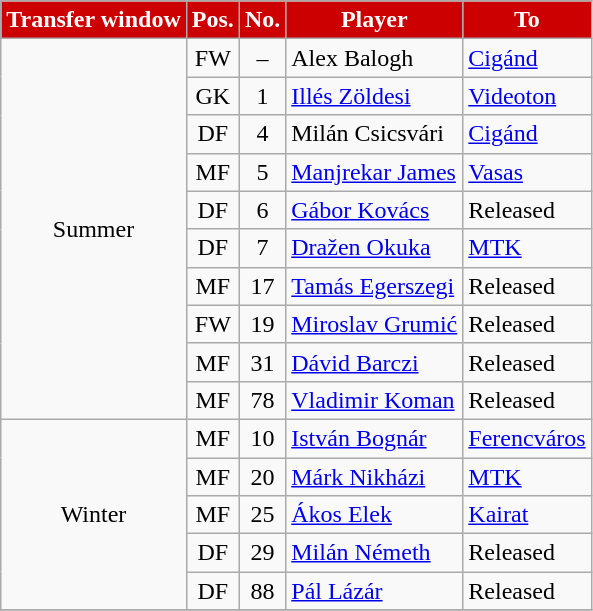<table class="wikitable plainrowheaders sortable">
<tr>
<th style="background-color:#CD0001;color:white">Transfer window</th>
<th style="background-color:#CD0001;color:white">Pos.</th>
<th style="background-color:#CD0001;color:white">No.</th>
<th style="background-color:#CD0001;color:white">Player</th>
<th style="background-color:#CD0001;color:white">To</th>
</tr>
<tr>
<td rowspan="10" style="text-align:center;">Summer</td>
<td style=text-align:center;>FW</td>
<td style=text-align:center;>–</td>
<td style=text-align:left;> Alex Balogh</td>
<td style=text-align:left;><a href='#'>Cigánd</a></td>
</tr>
<tr>
<td style=text-align:center;>GK</td>
<td style=text-align:center;>1</td>
<td style=text-align:left;> <a href='#'>Illés Zöldesi</a></td>
<td style=text-align:left;><a href='#'>Videoton</a></td>
</tr>
<tr>
<td style=text-align:center;>DF</td>
<td style=text-align:center;>4</td>
<td style=text-align:left;> Milán Csicsvári</td>
<td style=text-align:left;><a href='#'>Cigánd</a></td>
</tr>
<tr>
<td style=text-align:center;>MF</td>
<td style=text-align:center;>5</td>
<td style=text-align:left;> <a href='#'>Manjrekar James</a></td>
<td style=text-align:left;><a href='#'>Vasas</a></td>
</tr>
<tr>
<td style=text-align:center;>DF</td>
<td style=text-align:center;>6</td>
<td style=text-align:left;> <a href='#'>Gábor Kovács</a></td>
<td style=text-align:left;>Released</td>
</tr>
<tr>
<td style=text-align:center;>DF</td>
<td style=text-align:center;>7</td>
<td style=text-align:left;> <a href='#'>Dražen Okuka</a></td>
<td style=text-align:left;><a href='#'>MTK</a></td>
</tr>
<tr>
<td style=text-align:center;>MF</td>
<td style=text-align:center;>17</td>
<td style=text-align:left;> <a href='#'>Tamás Egerszegi</a></td>
<td style=text-align:left;>Released</td>
</tr>
<tr>
<td style=text-align:center;>FW</td>
<td style=text-align:center;>19</td>
<td style=text-align:left;> <a href='#'>Miroslav Grumić</a></td>
<td style=text-align:left;>Released</td>
</tr>
<tr>
<td style=text-align:center;>MF</td>
<td style=text-align:center;>31</td>
<td style=text-align:left;> <a href='#'>Dávid Barczi</a></td>
<td style=text-align:left;>Released</td>
</tr>
<tr>
<td style=text-align:center;>MF</td>
<td style=text-align:center;>78</td>
<td style=text-align:left;> <a href='#'>Vladimir Koman</a></td>
<td style=text-align:left;>Released</td>
</tr>
<tr>
<td rowspan="5" style="text-align:center;">Winter</td>
<td style=text-align:center;>MF</td>
<td style=text-align:center;>10</td>
<td style=text-align:left;> <a href='#'>István Bognár</a></td>
<td style=text-align:left;><a href='#'>Ferencváros</a></td>
</tr>
<tr>
<td style=text-align:center;>MF</td>
<td style=text-align:center;>20</td>
<td style=text-align:left;> <a href='#'>Márk Nikházi</a></td>
<td style=text-align:left;><a href='#'>MTK</a></td>
</tr>
<tr>
<td style=text-align:center;>MF</td>
<td style=text-align:center;>25</td>
<td style=text-align:left;> <a href='#'>Ákos Elek</a></td>
<td style=text-align:left;> <a href='#'>Kairat</a></td>
</tr>
<tr>
<td style=text-align:center;>DF</td>
<td style=text-align:center;>29</td>
<td style=text-align:left;> <a href='#'>Milán Németh</a></td>
<td style=text-align:left;>Released</td>
</tr>
<tr>
<td style=text-align:center;>DF</td>
<td style=text-align:center;>88</td>
<td style=text-align:left;> <a href='#'>Pál Lázár</a></td>
<td style=text-align:left;>Released</td>
</tr>
<tr>
</tr>
</table>
